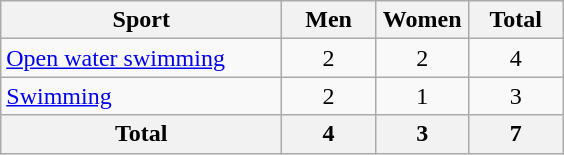<table class="wikitable sortable" style="text-align:center;">
<tr>
<th width=180>Sport</th>
<th width=55>Men</th>
<th width=55>Women</th>
<th width=55>Total</th>
</tr>
<tr>
<td align=left><a href='#'>Open water swimming</a></td>
<td>2</td>
<td>2</td>
<td>4</td>
</tr>
<tr>
<td align=left><a href='#'>Swimming</a></td>
<td>2</td>
<td>1</td>
<td>3</td>
</tr>
<tr>
<th>Total</th>
<th>4</th>
<th>3</th>
<th>7</th>
</tr>
</table>
